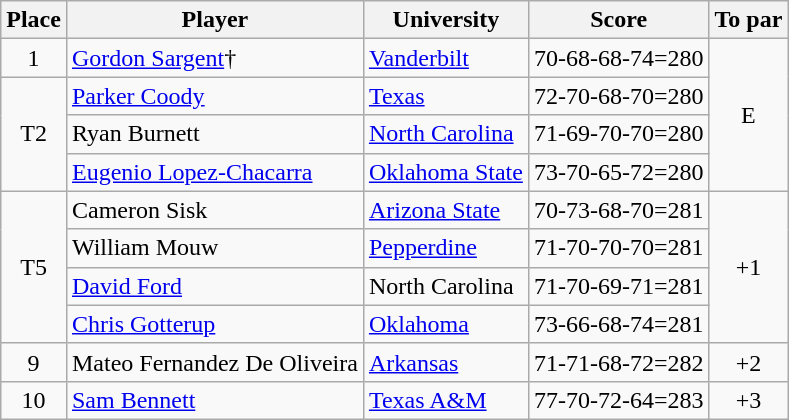<table class="wikitable">
<tr>
<th>Place</th>
<th>Player</th>
<th>University</th>
<th>Score</th>
<th>To par</th>
</tr>
<tr>
<td align=center>1</td>
<td><a href='#'>Gordon Sargent</a>†</td>
<td><a href='#'>Vanderbilt</a></td>
<td>70-68-68-74=280</td>
<td align=center rowspan=4>E</td>
</tr>
<tr>
<td align=center rowspan=3>T2</td>
<td><a href='#'>Parker Coody</a></td>
<td><a href='#'>Texas</a></td>
<td>72-70-68-70=280</td>
</tr>
<tr>
<td>Ryan Burnett</td>
<td><a href='#'>North Carolina</a></td>
<td>71-69-70-70=280</td>
</tr>
<tr>
<td><a href='#'>Eugenio Lopez-Chacarra</a></td>
<td><a href='#'>Oklahoma State</a></td>
<td>73-70-65-72=280</td>
</tr>
<tr>
<td align=center rowspan=4>T5</td>
<td>Cameron Sisk</td>
<td><a href='#'>Arizona State</a></td>
<td>70-73-68-70=281</td>
<td align=center rowspan=4>+1</td>
</tr>
<tr>
<td>William Mouw</td>
<td><a href='#'>Pepperdine</a></td>
<td>71-70-70-70=281</td>
</tr>
<tr>
<td><a href='#'>David Ford</a></td>
<td>North Carolina</td>
<td>71-70-69-71=281</td>
</tr>
<tr>
<td><a href='#'>Chris Gotterup</a></td>
<td><a href='#'>Oklahoma</a></td>
<td>73-66-68-74=281</td>
</tr>
<tr>
<td align=center>9</td>
<td>Mateo Fernandez De Oliveira</td>
<td><a href='#'>Arkansas</a></td>
<td>71-71-68-72=282</td>
<td align=center>+2</td>
</tr>
<tr>
<td align=center>10</td>
<td><a href='#'>Sam Bennett</a></td>
<td><a href='#'>Texas A&M</a></td>
<td>77-70-72-64=283</td>
<td align=center>+3</td>
</tr>
</table>
